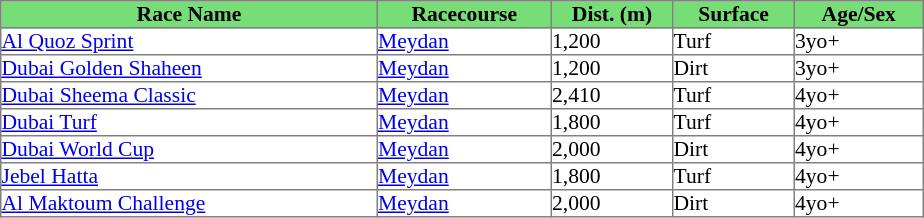<table class = "sortable" | border="1" cellpadding="0" style="border-collapse: collapse; font-size:90%">
<tr bgcolor="#77dd77" align="center">
<th>Race Name</th>
<th>Racecourse</th>
<th>Dist. (m)</th>
<th>Surface</th>
<th>Age/Sex</th>
</tr>
<tr>
<td width=250px><a href='#'>Al Quoz Sprint</a></td>
<td width=115px><a href='#'>Meydan</a></td>
<td width=80px>1,200</td>
<td width=80px>Turf</td>
<td width=85px>3yo+</td>
</tr>
<tr>
<td><a href='#'>Dubai Golden Shaheen</a></td>
<td><a href='#'>Meydan</a></td>
<td>1,200</td>
<td>Dirt</td>
<td>3yo+</td>
</tr>
<tr>
<td><a href='#'>Dubai Sheema Classic</a></td>
<td><a href='#'>Meydan</a></td>
<td>2,410</td>
<td>Turf</td>
<td>4yo+</td>
</tr>
<tr>
<td><a href='#'>Dubai Turf</a></td>
<td><a href='#'>Meydan</a></td>
<td>1,800</td>
<td>Turf</td>
<td>4yo+</td>
</tr>
<tr>
<td><a href='#'>Dubai World Cup</a></td>
<td><a href='#'>Meydan</a></td>
<td>2,000</td>
<td>Dirt</td>
<td>4yo+</td>
</tr>
<tr>
<td><a href='#'>Jebel Hatta</a></td>
<td><a href='#'>Meydan</a></td>
<td>1,800</td>
<td>Turf</td>
<td>4yo+</td>
</tr>
<tr>
<td><a href='#'>Al Maktoum Challenge</a></td>
<td><a href='#'>Meydan</a></td>
<td>2,000</td>
<td>Dirt</td>
<td>4yo+</td>
</tr>
</table>
